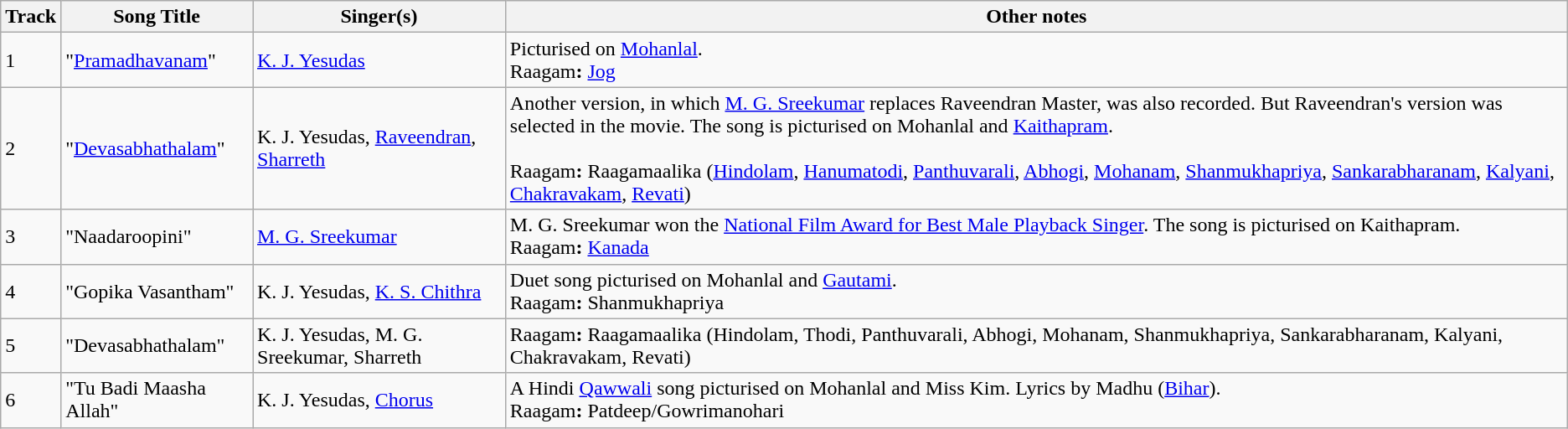<table class="wikitable">
<tr>
<th>Track</th>
<th>Song Title</th>
<th>Singer(s)</th>
<th>Other notes</th>
</tr>
<tr>
<td>1</td>
<td>"<a href='#'>Pramadhavanam</a>"</td>
<td><a href='#'>K. J. Yesudas</a></td>
<td>Picturised on <a href='#'>Mohanlal</a>.<br>Raagam<strong>:</strong> <a href='#'>Jog</a></td>
</tr>
<tr>
<td>2</td>
<td>"<a href='#'>Devasabhathalam</a>"</td>
<td>K. J. Yesudas, <a href='#'>Raveendran</a>, <a href='#'>Sharreth</a></td>
<td>Another version, in which <a href='#'>M. G. Sreekumar</a> replaces Raveendran Master, was also recorded. But Raveendran's version was selected in the movie. The song is picturised on Mohanlal and <a href='#'>Kaithapram</a>.<br><br>Raagam<strong>:</strong> Raagamaalika (<a href='#'>Hindolam</a>, <a href='#'>Hanumatodi</a>, <a href='#'>Panthuvarali</a>, <a href='#'>Abhogi</a>, <a href='#'>Mohanam</a>, <a href='#'>Shanmukhapriya</a>, <a href='#'>Sankarabharanam</a>, <a href='#'>Kalyani</a>, <a href='#'>Chakravakam</a>, <a href='#'>Revati</a>)</td>
</tr>
<tr>
<td>3</td>
<td>"Naadaroopini"</td>
<td><a href='#'>M. G. Sreekumar</a></td>
<td>M. G. Sreekumar won the <a href='#'>National Film Award for Best Male Playback Singer</a>. The song is picturised on Kaithapram.<br>Raagam<strong>:</strong> <a href='#'>Kanada</a></td>
</tr>
<tr>
<td>4</td>
<td>"Gopika Vasantham"</td>
<td>K. J. Yesudas, <a href='#'>K. S. Chithra</a></td>
<td>Duet song picturised on Mohanlal and <a href='#'>Gautami</a>.<br>Raagam<strong>:</strong> Shanmukhapriya</td>
</tr>
<tr>
<td>5</td>
<td>"Devasabhathalam"</td>
<td>K. J. Yesudas, M. G. Sreekumar, Sharreth</td>
<td>Raagam<strong>:</strong> Raagamaalika (Hindolam, Thodi, Panthuvarali, Abhogi, Mohanam, Shanmukhapriya, Sankarabharanam, Kalyani, Chakravakam, Revati)</td>
</tr>
<tr>
<td>6</td>
<td>"Tu Badi Maasha Allah"</td>
<td>K. J. Yesudas, <a href='#'>Chorus</a></td>
<td>A Hindi <a href='#'>Qawwali</a> song picturised on Mohanlal and Miss Kim. Lyrics by Madhu (<a href='#'>Bihar</a>).<br>Raagam<strong>:</strong> Patdeep/Gowrimanohari</td>
</tr>
</table>
